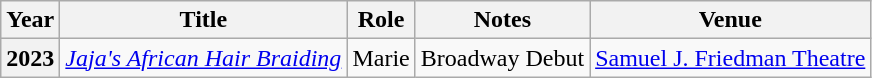<table class="wikitable plainrowheaders">
<tr>
<th>Year</th>
<th>Title</th>
<th>Role</th>
<th>Notes</th>
<th>Venue</th>
</tr>
<tr>
<th>2023</th>
<td><em><a href='#'>Jaja's African Hair Braiding</a></em></td>
<td>Marie</td>
<td>Broadway Debut</td>
<td><a href='#'>Samuel J. Friedman Theatre</a></td>
</tr>
</table>
